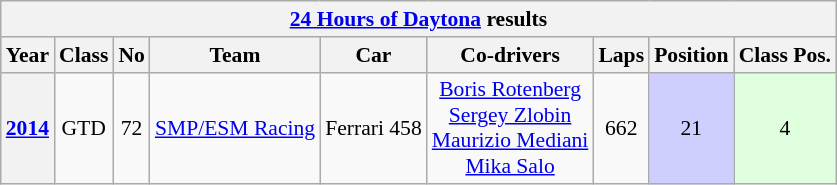<table class="wikitable" style="text-align:center; font-size:90%">
<tr>
<th colspan=45><a href='#'>24 Hours of Daytona</a> results</th>
</tr>
<tr style="background:#abbbdd;">
<th>Year</th>
<th>Class</th>
<th>No</th>
<th>Team</th>
<th>Car</th>
<th>Co-drivers</th>
<th>Laps</th>
<th>Position</th>
<th>Class Pos.</th>
</tr>
<tr>
<th><a href='#'>2014</a></th>
<td align=center>GTD</td>
<td align=center>72</td>
<td nowrap> <a href='#'>SMP/ESM Racing</a></td>
<td nowrap>Ferrari 458</td>
<td nowrap> <a href='#'>Boris Rotenberg</a><br> <a href='#'>Sergey Zlobin</a><br> <a href='#'>Maurizio Mediani</a><br> <a href='#'>Mika Salo</a></td>
<td>662</td>
<td style="background:#CFCFFF;" align=center>21</td>
<td style="background:#DFFFDF;" align=center>4</td>
</tr>
</table>
